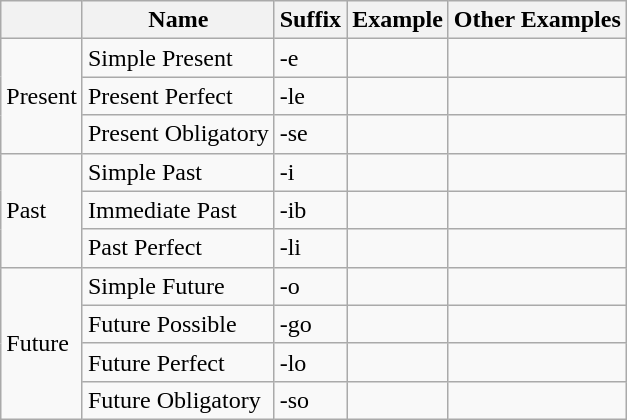<table class="wikitable">
<tr>
<th></th>
<th>Name</th>
<th>Suffix</th>
<th>Example</th>
<th>Other Examples</th>
</tr>
<tr>
<td rowspan="3">Present</td>
<td>Simple Present</td>
<td>-e</td>
<td></td>
<td></td>
</tr>
<tr>
<td>Present Perfect</td>
<td>-le</td>
<td></td>
<td></td>
</tr>
<tr>
<td>Present Obligatory</td>
<td>-se</td>
<td></td>
<td></td>
</tr>
<tr>
<td rowspan="3">Past</td>
<td>Simple Past</td>
<td>-i</td>
<td></td>
<td> </td>
</tr>
<tr>
<td>Immediate Past</td>
<td>-ib</td>
<td></td>
<td></td>
</tr>
<tr>
<td>Past Perfect</td>
<td>-li</td>
<td></td>
<td></td>
</tr>
<tr>
<td rowspan="4">Future</td>
<td>Simple Future</td>
<td>-o</td>
<td></td>
<td></td>
</tr>
<tr>
<td>Future Possible</td>
<td>-go</td>
<td></td>
<td></td>
</tr>
<tr>
<td>Future Perfect</td>
<td>-lo</td>
<td></td>
<td></td>
</tr>
<tr>
<td>Future Obligatory</td>
<td>-so</td>
<td></td>
<td></td>
</tr>
</table>
